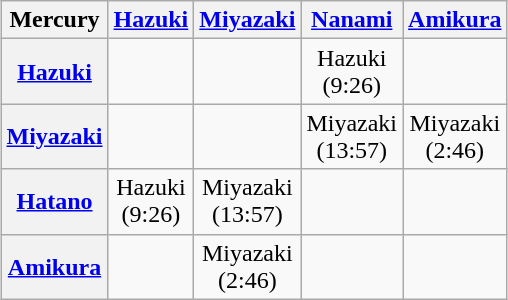<table class="wikitable" style="text-align:center; margin: 1em auto 1em auto">
<tr>
<th>Mercury</th>
<th><a href='#'>Hazuki</a></th>
<th><a href='#'>Miyazaki</a></th>
<th><a href='#'>Nanami</a></th>
<th><a href='#'>Amikura</a></th>
</tr>
<tr>
<th><a href='#'>Hazuki</a></th>
<td></td>
<td></td>
<td>Hazuki<br>(9:26)</td>
<td></td>
</tr>
<tr>
<th><a href='#'>Miyazaki</a></th>
<td></td>
<td></td>
<td>Miyazaki<br>(13:57)</td>
<td>Miyazaki<br>(2:46)</td>
</tr>
<tr>
<th><a href='#'>Hatano</a></th>
<td>Hazuki<br>(9:26)</td>
<td>Miyazaki<br>(13:57)</td>
<td></td>
<td></td>
</tr>
<tr>
<th><a href='#'>Amikura</a></th>
<td></td>
<td>Miyazaki<br>(2:46)</td>
<td></td>
<td></td>
</tr>
</table>
